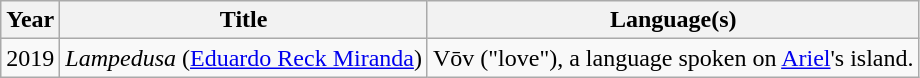<table class="wikitable sortable">
<tr>
<th>Year</th>
<th>Title</th>
<th>Language(s)</th>
</tr>
<tr>
<td>2019</td>
<td><em>Lampedusa</em> (<a href='#'>Eduardo Reck Miranda</a>)</td>
<td>Vōv ("love"), a language spoken on <a href='#'>Ariel</a>'s island.</td>
</tr>
</table>
